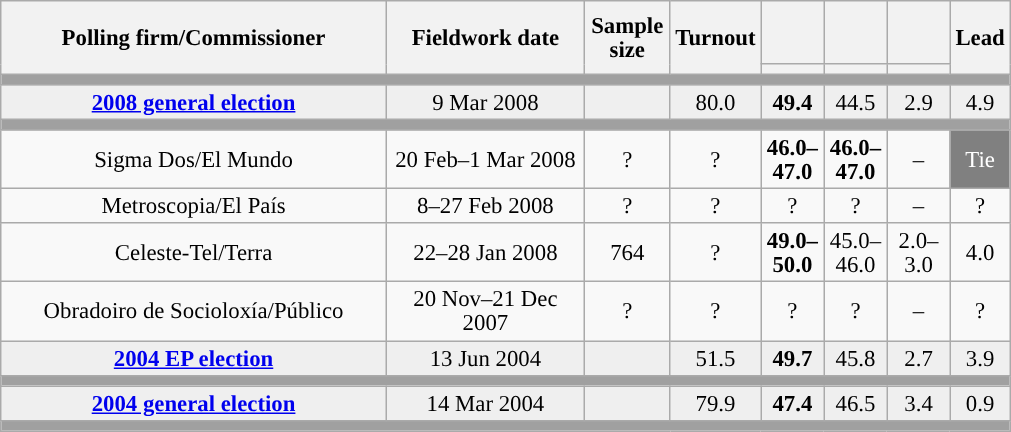<table class="wikitable collapsible collapsed" style="text-align:center; font-size:95%; line-height:16px;">
<tr style="height:42px;">
<th style="width:250px;" rowspan="2">Polling firm/Commissioner</th>
<th style="width:125px;" rowspan="2">Fieldwork date</th>
<th style="width:50px;" rowspan="2">Sample size</th>
<th style="width:45px;" rowspan="2">Turnout</th>
<th style="width:35px;"></th>
<th style="width:35px;"></th>
<th style="width:35px;"></th>
<th style="width:30px;" rowspan="2">Lead</th>
</tr>
<tr>
<th style="color:inherit;background:"></th>
<th style="color:inherit;background:"></th>
<th style="color:inherit;background:"></th>
</tr>
<tr>
<td colspan="8" style="background:#A0A0A0"></td>
</tr>
<tr style="background:#EFEFEF;">
<td><strong><a href='#'>2008 general election</a></strong></td>
<td>9 Mar 2008</td>
<td></td>
<td>80.0</td>
<td><strong>49.4</strong><br></td>
<td>44.5<br></td>
<td>2.9<br></td>
<td style="background:">4.9</td>
</tr>
<tr>
<td colspan="8" style="background:#A0A0A0"></td>
</tr>
<tr>
<td>Sigma Dos/El Mundo</td>
<td>20 Feb–1 Mar 2008</td>
<td>?</td>
<td>?</td>
<td><strong>46.0–<br>47.0</strong><br></td>
<td><strong>46.0–<br>47.0</strong><br></td>
<td>–</td>
<td style="background:gray;color:white;">Tie</td>
</tr>
<tr>
<td>Metroscopia/El País</td>
<td>8–27 Feb 2008</td>
<td>?</td>
<td>?</td>
<td>?<br></td>
<td>?<br></td>
<td>–</td>
<td style="background:">?</td>
</tr>
<tr>
<td>Celeste-Tel/Terra</td>
<td>22–28 Jan 2008</td>
<td>764</td>
<td>?</td>
<td><strong>49.0–<br>50.0</strong><br></td>
<td>45.0–<br>46.0<br></td>
<td>2.0–<br>3.0<br></td>
<td style="background:">4.0</td>
</tr>
<tr>
<td>Obradoiro de Socioloxía/Público</td>
<td>20 Nov–21 Dec 2007</td>
<td>?</td>
<td>?</td>
<td>?<br></td>
<td>?<br></td>
<td>–</td>
<td style="background:">?</td>
</tr>
<tr style="background:#EFEFEF;">
<td><strong><a href='#'>2004 EP election</a></strong></td>
<td>13 Jun 2004</td>
<td></td>
<td>51.5</td>
<td><strong>49.7</strong><br></td>
<td>45.8<br></td>
<td>2.7<br></td>
<td style="background:">3.9</td>
</tr>
<tr>
<td colspan="8" style="background:#A0A0A0"></td>
</tr>
<tr style="background:#EFEFEF;">
<td><strong><a href='#'>2004 general election</a></strong></td>
<td>14 Mar 2004</td>
<td></td>
<td>79.9</td>
<td><strong>47.4</strong><br></td>
<td>46.5<br></td>
<td>3.4<br></td>
<td style="background:">0.9</td>
</tr>
<tr>
<td colspan="8" style="background:#A0A0A0"></td>
</tr>
</table>
